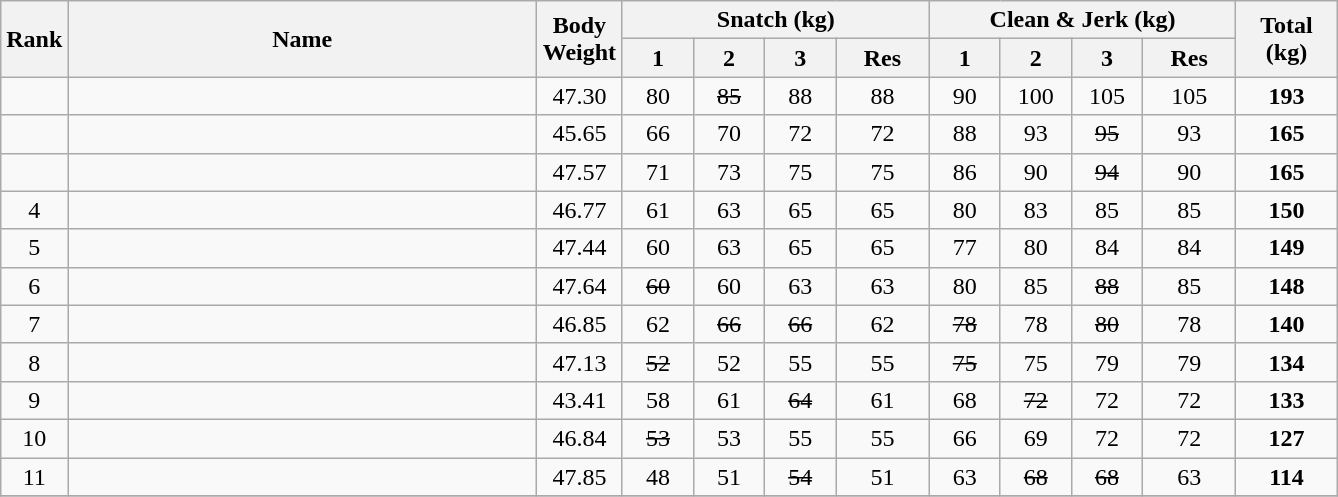<table class = "wikitable" style="text-align:center;">
<tr>
<th rowspan=2>Rank</th>
<th rowspan=2 width=305>Name</th>
<th rowspan=2 width=50>Body Weight</th>
<th colspan=4>Snatch (kg)</th>
<th colspan=4>Clean & Jerk (kg)</th>
<th rowspan=2 width=60>Total (kg)</th>
</tr>
<tr>
<th width=40>1</th>
<th width=40>2</th>
<th width=40>3</th>
<th width=55>Res</th>
<th width=40>1</th>
<th width=40>2</th>
<th width=40>3</th>
<th width=55>Res</th>
</tr>
<tr>
<td></td>
<td align=left></td>
<td>47.30</td>
<td>80</td>
<td><s>85</s></td>
<td>88</td>
<td>88</td>
<td>90</td>
<td>100</td>
<td>105</td>
<td>105</td>
<td><strong>193</strong></td>
</tr>
<tr>
<td></td>
<td align=left></td>
<td>45.65</td>
<td>66</td>
<td>70</td>
<td>72</td>
<td>72</td>
<td>88</td>
<td>93</td>
<td><s>95</s></td>
<td>93</td>
<td><strong>165</strong></td>
</tr>
<tr>
<td></td>
<td align=left></td>
<td>47.57</td>
<td>71</td>
<td>73</td>
<td>75</td>
<td>75</td>
<td>86</td>
<td>90</td>
<td><s>94</s></td>
<td>90</td>
<td><strong>165</strong></td>
</tr>
<tr>
<td>4</td>
<td align=left></td>
<td>46.77</td>
<td>61</td>
<td>63</td>
<td>65</td>
<td>65</td>
<td>80</td>
<td>83</td>
<td>85</td>
<td>85</td>
<td><strong>150</strong></td>
</tr>
<tr>
<td>5</td>
<td align=left></td>
<td>47.44</td>
<td>60</td>
<td>63</td>
<td>65</td>
<td>65</td>
<td>77</td>
<td>80</td>
<td>84</td>
<td>84</td>
<td><strong>149</strong></td>
</tr>
<tr>
<td>6</td>
<td align=left></td>
<td>47.64</td>
<td><s>60</s></td>
<td>60</td>
<td>63</td>
<td>63</td>
<td>80</td>
<td>85</td>
<td><s>88</s></td>
<td>85</td>
<td><strong>148</strong></td>
</tr>
<tr>
<td>7</td>
<td align=left></td>
<td>46.85</td>
<td>62</td>
<td><s>66</s></td>
<td><s>66</s></td>
<td>62</td>
<td><s>78</s></td>
<td>78</td>
<td><s>80</s></td>
<td>78</td>
<td><strong>140</strong></td>
</tr>
<tr>
<td>8</td>
<td align=left></td>
<td>47.13</td>
<td><s>52</s></td>
<td>52</td>
<td>55</td>
<td>55</td>
<td><s>75</s></td>
<td>75</td>
<td>79</td>
<td>79</td>
<td><strong>134</strong></td>
</tr>
<tr>
<td>9</td>
<td align=left></td>
<td>43.41</td>
<td>58</td>
<td>61</td>
<td><s>64</s></td>
<td>61</td>
<td>68</td>
<td><s>72</s></td>
<td>72</td>
<td>72</td>
<td><strong>133</strong></td>
</tr>
<tr>
<td>10</td>
<td align=left></td>
<td>46.84</td>
<td><s>53</s></td>
<td>53</td>
<td>55</td>
<td>55</td>
<td>66</td>
<td>69</td>
<td>72</td>
<td>72</td>
<td><strong>127</strong></td>
</tr>
<tr>
<td>11</td>
<td align=left></td>
<td>47.85</td>
<td>48</td>
<td>51</td>
<td><s>54</s></td>
<td>51</td>
<td>63</td>
<td><s>68</s></td>
<td><s>68</s></td>
<td>63</td>
<td><strong>114</strong></td>
</tr>
<tr>
</tr>
</table>
